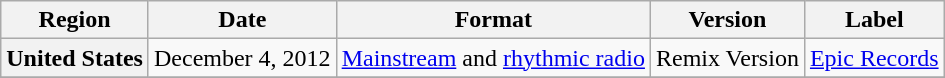<table class="wikitable plainrowheaders">
<tr>
<th scope="col">Region</th>
<th scope="col">Date</th>
<th scope="col">Format</th>
<th scope="col">Version</th>
<th scope="col">Label</th>
</tr>
<tr>
<th scope="row">United States</th>
<td>December 4, 2012</td>
<td><a href='#'>Mainstream</a> and <a href='#'>rhythmic radio</a></td>
<td rowspan="1">Remix Version</td>
<td rowspan="1"><a href='#'>Epic Records</a></td>
</tr>
<tr>
</tr>
</table>
